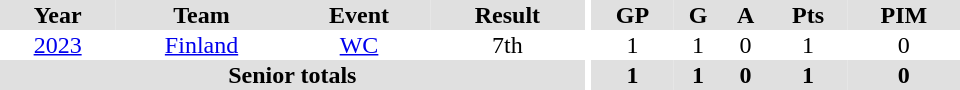<table border="0" cellpadding="1" cellspacing="0" ID="Table3" style="text-align:center; width:40em;">
<tr ALIGN="center" bgcolor="#e0e0e0">
<th>Year</th>
<th>Team</th>
<th>Event</th>
<th>Result</th>
<th rowspan="99" bgcolor="#ffffff"></th>
<th>GP</th>
<th>G</th>
<th>A</th>
<th>Pts</th>
<th>PIM</th>
</tr>
<tr>
<td><a href='#'>2023</a></td>
<td><a href='#'>Finland</a></td>
<td><a href='#'>WC</a></td>
<td>7th</td>
<td>1</td>
<td>1</td>
<td>0</td>
<td>1</td>
<td>0</td>
</tr>
<tr bgcolor="#e0e0e0">
<th colspan="4">Senior totals</th>
<th>1</th>
<th>1</th>
<th>0</th>
<th>1</th>
<th>0</th>
</tr>
</table>
